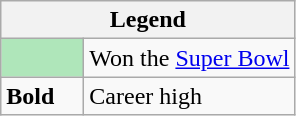<table class="wikitable mw-collapsible mw-collapsed">
<tr>
<th colspan="2">Legend</th>
</tr>
<tr>
<td style="background:#afe6ba; width:3em;"></td>
<td>Won the <a href='#'>Super Bowl</a></td>
</tr>
<tr>
<td><strong>Bold</strong></td>
<td>Career high</td>
</tr>
</table>
